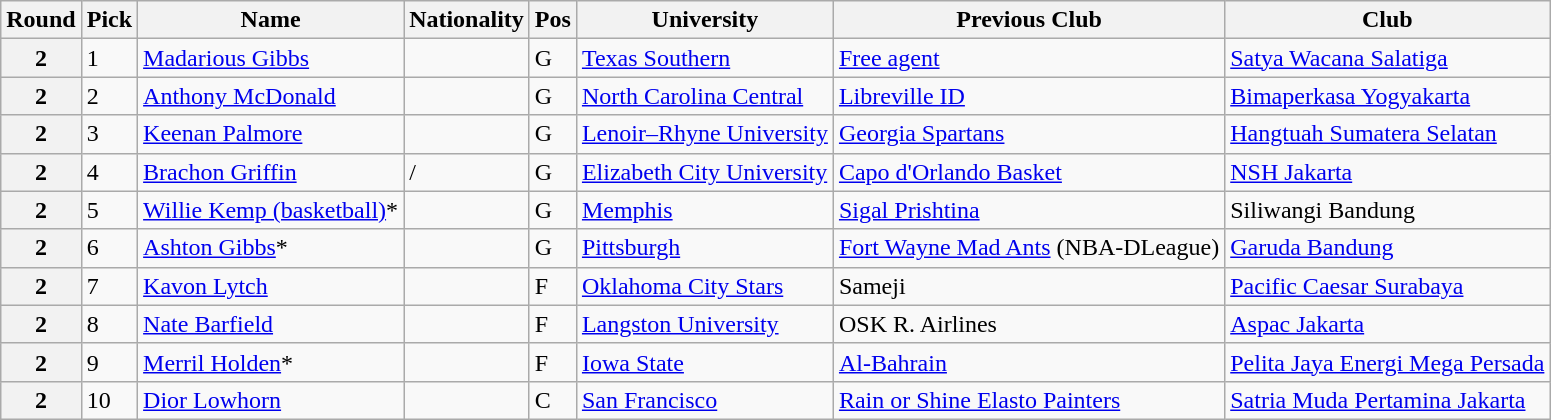<table class="wikitable">
<tr>
<th>Round</th>
<th>Pick</th>
<th>Name</th>
<th>Nationality</th>
<th>Pos</th>
<th>University</th>
<th>Previous Club</th>
<th>Club</th>
</tr>
<tr>
<th>2</th>
<td>1</td>
<td><a href='#'>Madarious Gibbs</a></td>
<td></td>
<td>G</td>
<td><a href='#'>Texas Southern</a></td>
<td><a href='#'>Free agent</a></td>
<td><a href='#'>Satya Wacana Salatiga</a></td>
</tr>
<tr>
<th>2</th>
<td>2</td>
<td><a href='#'>Anthony McDonald</a></td>
<td></td>
<td>G</td>
<td><a href='#'>North Carolina Central</a></td>
<td> <a href='#'>Libreville ID</a></td>
<td><a href='#'>Bimaperkasa Yogyakarta</a></td>
</tr>
<tr>
<th>2</th>
<td>3</td>
<td><a href='#'>Keenan Palmore</a></td>
<td></td>
<td>G</td>
<td><a href='#'>Lenoir–Rhyne University</a></td>
<td> <a href='#'>Georgia Spartans</a></td>
<td><a href='#'>Hangtuah Sumatera Selatan</a></td>
</tr>
<tr>
<th>2</th>
<td>4</td>
<td><a href='#'>Brachon Griffin</a></td>
<td>/</td>
<td>G</td>
<td><a href='#'>Elizabeth City University</a></td>
<td> <a href='#'>Capo d'Orlando Basket</a></td>
<td><a href='#'>NSH Jakarta</a></td>
</tr>
<tr>
<th>2</th>
<td>5</td>
<td><a href='#'>Willie Kemp (basketball)</a>*</td>
<td></td>
<td>G</td>
<td><a href='#'>Memphis</a></td>
<td> <a href='#'>Sigal Prishtina</a></td>
<td>Siliwangi Bandung</td>
</tr>
<tr>
<th>2</th>
<td>6</td>
<td><a href='#'>Ashton Gibbs</a>*</td>
<td></td>
<td>G</td>
<td><a href='#'>Pittsburgh</a></td>
<td> <a href='#'>Fort Wayne Mad Ants</a> (NBA-DLeague)</td>
<td><a href='#'>Garuda Bandung</a></td>
</tr>
<tr>
<th>2</th>
<td>7</td>
<td><a href='#'>Kavon Lytch</a></td>
<td></td>
<td>F</td>
<td><a href='#'>Oklahoma City Stars</a></td>
<td> Sameji</td>
<td><a href='#'>Pacific Caesar Surabaya</a></td>
</tr>
<tr>
<th>2</th>
<td>8</td>
<td><a href='#'>Nate Barfield</a></td>
<td></td>
<td>F</td>
<td><a href='#'>Langston University</a></td>
<td> OSK R. Airlines</td>
<td><a href='#'>Aspac Jakarta</a></td>
</tr>
<tr>
<th>2</th>
<td>9</td>
<td><a href='#'>Merril Holden</a>*</td>
<td></td>
<td>F</td>
<td><a href='#'>Iowa State</a></td>
<td> <a href='#'>Al-Bahrain</a></td>
<td><a href='#'>Pelita Jaya Energi Mega Persada</a></td>
</tr>
<tr>
<th>2</th>
<td>10</td>
<td><a href='#'>Dior Lowhorn</a></td>
<td></td>
<td>C</td>
<td><a href='#'>San Francisco</a></td>
<td> <a href='#'>Rain or Shine Elasto Painters</a></td>
<td><a href='#'>Satria Muda Pertamina Jakarta</a></td>
</tr>
</table>
